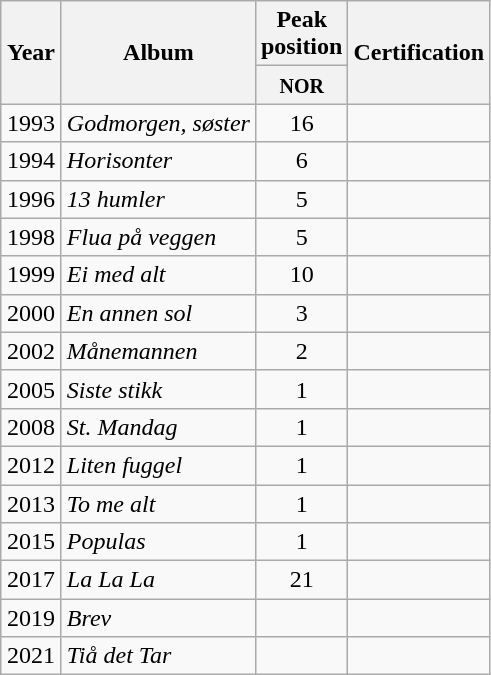<table class="wikitable">
<tr>
<th width="33" rowspan="2" style="text-align:center;">Year</th>
<th rowspan="2">Album</th>
<th colspan="1">Peak <br>position</th>
<th rowspan="2">Certification</th>
</tr>
<tr>
<th align="center"><small>NOR<br></small></th>
</tr>
<tr>
<td align="center">1993</td>
<td><em>Godmorgen, søster</em></td>
<td align="center">16</td>
<td align="center"></td>
</tr>
<tr>
<td align="center">1994</td>
<td><em>Horisonter</em></td>
<td align="center">6</td>
<td align="center"></td>
</tr>
<tr>
<td align="center">1996</td>
<td><em>13 humler</em></td>
<td align="center">5</td>
<td align="center"></td>
</tr>
<tr>
<td align="center">1998</td>
<td><em>Flua på veggen</em></td>
<td align="center">5</td>
<td align="center"></td>
</tr>
<tr>
<td align="center">1999</td>
<td><em>Ei med alt</em></td>
<td align="center">10</td>
<td align="center"></td>
</tr>
<tr>
<td align="center">2000</td>
<td><em>En annen sol</em></td>
<td align="center">3</td>
<td align="center"></td>
</tr>
<tr>
<td align="center">2002</td>
<td><em>Månemannen</em></td>
<td align="center">2</td>
<td align="center"></td>
</tr>
<tr>
<td align="center">2005</td>
<td><em>Siste stikk</em></td>
<td align="center">1</td>
<td align="center"></td>
</tr>
<tr>
<td align="center">2008</td>
<td><em>St. Mandag</em></td>
<td align="center">1</td>
<td align="center"></td>
</tr>
<tr>
<td align="center">2012</td>
<td><em>Liten fuggel</em></td>
<td align="center">1</td>
<td align="center"></td>
</tr>
<tr>
<td align="center">2013</td>
<td><em>To me alt</em></td>
<td align="center">1</td>
<td align="center"></td>
</tr>
<tr>
<td align="center">2015</td>
<td><em>Populas</em></td>
<td align="center">1</td>
<td align="center"></td>
</tr>
<tr>
<td align="center">2017</td>
<td><em>La La La</em></td>
<td align="center">21<br></td>
<td align="center"></td>
</tr>
<tr>
<td align="center">2019</td>
<td><em>Brev</em></td>
<td align="center"></td>
<td align="center"></td>
</tr>
<tr>
<td align="center">2021</td>
<td><em>Tiå det Tar</em></td>
<td align="center"></td>
<td align="center"></td>
</tr>
</table>
